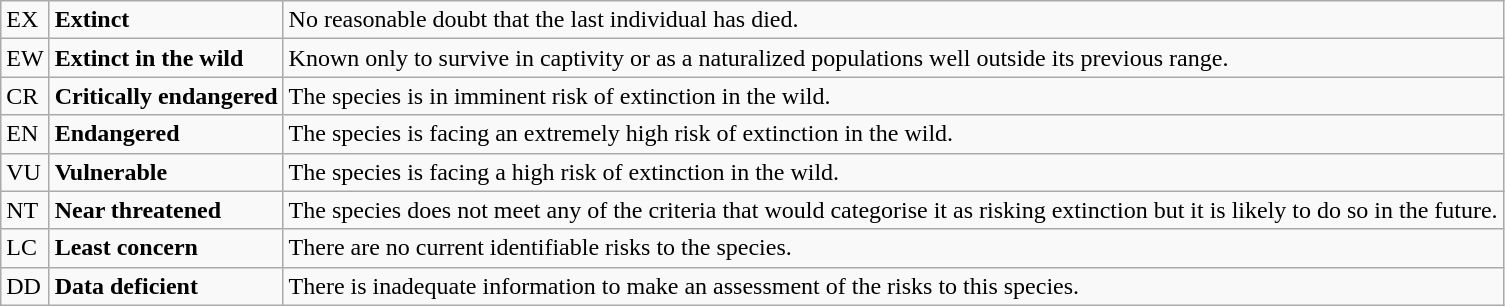<table class="wikitable" style="text-align:left">
<tr>
<td>EX</td>
<td><strong>Extinct</strong></td>
<td>No reasonable doubt that the last individual has died.</td>
</tr>
<tr>
<td>EW</td>
<td><strong>Extinct in the wild</strong></td>
<td>Known only to survive in captivity or as a naturalized populations well outside its previous range.</td>
</tr>
<tr>
<td>CR</td>
<td><strong>Critically endangered</strong></td>
<td>The species is in imminent risk of extinction in the wild.</td>
</tr>
<tr>
<td>EN</td>
<td><strong>Endangered</strong></td>
<td>The species is facing an extremely high risk of extinction in the wild.</td>
</tr>
<tr>
<td>VU</td>
<td><strong>Vulnerable</strong></td>
<td>The species is facing a high risk of extinction in the wild.</td>
</tr>
<tr>
<td>NT</td>
<td><strong>Near threatened</strong></td>
<td>The species does not meet any of the criteria that would categorise it as risking extinction but it is likely to do so in the future.</td>
</tr>
<tr>
<td>LC</td>
<td><strong>Least concern</strong></td>
<td>There are no current identifiable risks to the species.</td>
</tr>
<tr>
<td>DD</td>
<td><strong>Data deficient</strong></td>
<td>There is inadequate information to make an assessment of the risks to this species.</td>
</tr>
</table>
